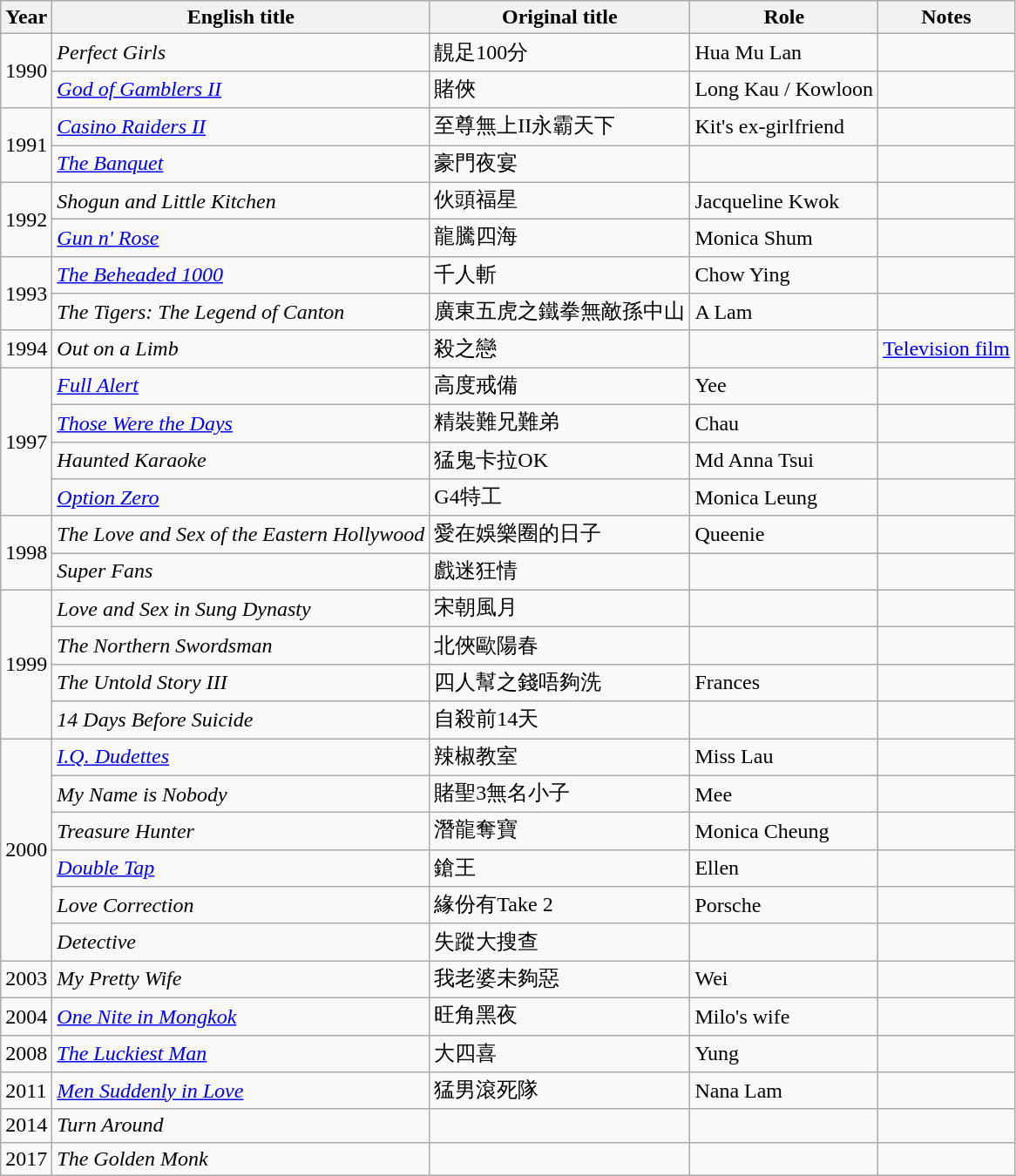<table class="wikitable sortable">
<tr>
<th>Year</th>
<th>English title</th>
<th>Original title</th>
<th>Role</th>
<th class="unsortable">Notes</th>
</tr>
<tr>
<td rowspan=2>1990</td>
<td><em>Perfect Girls</em></td>
<td>靚足100分</td>
<td>Hua Mu Lan</td>
<td></td>
</tr>
<tr>
<td><em><a href='#'>God of Gamblers II</a></em></td>
<td>賭俠</td>
<td>Long Kau / Kowloon</td>
<td></td>
</tr>
<tr>
<td rowspan=2>1991</td>
<td><em><a href='#'>Casino Raiders II</a></em></td>
<td>至尊無上II永霸天下</td>
<td>Kit's ex-girlfriend</td>
<td></td>
</tr>
<tr>
<td><em><a href='#'>The Banquet</a></em></td>
<td>豪門夜宴</td>
<td></td>
<td></td>
</tr>
<tr>
<td rowspan=2>1992</td>
<td><em>Shogun and Little Kitchen</em></td>
<td>伙頭福星</td>
<td>Jacqueline Kwok</td>
<td></td>
</tr>
<tr>
<td><em><a href='#'>Gun n' Rose</a></em></td>
<td>龍騰四海</td>
<td>Monica Shum</td>
<td></td>
</tr>
<tr>
<td rowspan=2>1993</td>
<td><em><a href='#'>The Beheaded 1000</a></em></td>
<td>千人斬</td>
<td>Chow Ying</td>
<td></td>
</tr>
<tr>
<td><em>The Tigers: The Legend of Canton</em></td>
<td>廣東五虎之鐵拳無敵孫中山</td>
<td>A Lam</td>
<td></td>
</tr>
<tr>
<td>1994</td>
<td><em>Out on a Limb</em></td>
<td>殺之戀</td>
<td></td>
<td><a href='#'>Television film</a></td>
</tr>
<tr>
<td rowspan=4>1997</td>
<td><em><a href='#'>Full Alert</a></em></td>
<td>高度戒備</td>
<td>Yee</td>
<td></td>
</tr>
<tr>
<td><em><a href='#'>Those Were the Days</a></em></td>
<td>精裝難兄難弟</td>
<td>Chau</td>
<td></td>
</tr>
<tr>
<td><em>Haunted Karaoke</em></td>
<td>猛鬼卡拉OK</td>
<td>Md Anna Tsui</td>
<td></td>
</tr>
<tr>
<td><em><a href='#'>Option Zero</a></em></td>
<td>G4特工</td>
<td>Monica Leung</td>
<td></td>
</tr>
<tr>
<td rowspan=2>1998</td>
<td><em>The Love and Sex of the Eastern Hollywood</em></td>
<td>愛在娛樂圈的日子</td>
<td>Queenie</td>
<td></td>
</tr>
<tr>
<td><em>Super Fans</em></td>
<td>戲迷狂情</td>
<td></td>
<td></td>
</tr>
<tr>
<td rowspan=4>1999</td>
<td><em>Love and Sex in Sung Dynasty</em></td>
<td>宋朝風月</td>
<td></td>
<td></td>
</tr>
<tr>
<td><em>The Northern Swordsman</em></td>
<td>北俠歐陽春</td>
<td></td>
<td></td>
</tr>
<tr>
<td><em>The Untold Story III</em></td>
<td>四人幫之錢唔夠洗</td>
<td>Frances</td>
<td></td>
</tr>
<tr>
<td><em>14 Days Before Suicide</em></td>
<td>自殺前14天</td>
<td></td>
<td></td>
</tr>
<tr>
<td rowspan=6>2000</td>
<td><em><a href='#'>I.Q. Dudettes</a></em></td>
<td>辣椒教室</td>
<td>Miss Lau</td>
<td></td>
</tr>
<tr>
<td><em>My Name is Nobody</em></td>
<td>賭聖3無名小子</td>
<td>Mee</td>
<td></td>
</tr>
<tr>
<td><em>Treasure Hunter</em></td>
<td>潛龍奪寶</td>
<td>Monica Cheung</td>
<td></td>
</tr>
<tr>
<td><em><a href='#'>Double Tap</a></em></td>
<td>鎗王</td>
<td>Ellen</td>
<td></td>
</tr>
<tr>
<td><em>Love Correction</em></td>
<td>緣份有Take 2</td>
<td>Porsche</td>
<td></td>
</tr>
<tr>
<td><em>Detective</em></td>
<td>失蹤大搜查</td>
<td></td>
<td></td>
</tr>
<tr>
<td>2003</td>
<td><em>My Pretty Wife</em></td>
<td>我老婆未夠惡</td>
<td>Wei</td>
<td></td>
</tr>
<tr>
<td>2004</td>
<td><em><a href='#'>One Nite in Mongkok</a></em></td>
<td>旺角黑夜</td>
<td>Milo's wife</td>
<td></td>
</tr>
<tr>
<td>2008</td>
<td><em><a href='#'>The Luckiest Man</a></em></td>
<td>大四喜</td>
<td>Yung</td>
<td></td>
</tr>
<tr>
<td>2011</td>
<td><em><a href='#'>Men Suddenly in Love</a></em></td>
<td>猛男滾死隊</td>
<td>Nana Lam</td>
<td></td>
</tr>
<tr>
<td>2014</td>
<td><em>Turn Around</em></td>
<td></td>
<td></td>
<td></td>
</tr>
<tr>
<td>2017</td>
<td><em>The Golden Monk</em></td>
<td></td>
<td></td>
<td></td>
</tr>
</table>
